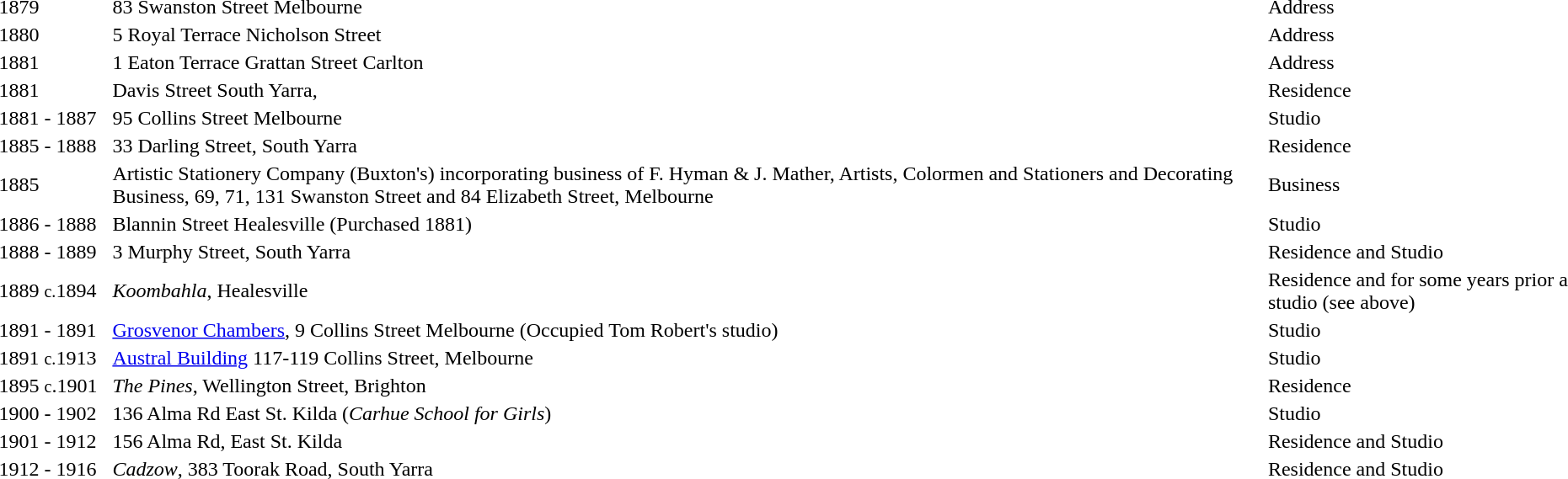<table>
<tr>
<td>1879</td>
<td></td>
<td></td>
<td></td>
<td>83 Swanston Street Melbourne</td>
<td>Address</td>
</tr>
<tr>
<td>1880</td>
<td></td>
<td></td>
<td></td>
<td>5 Royal Terrace Nicholson Street</td>
<td>Address</td>
</tr>
<tr>
<td>1881</td>
<td></td>
<td></td>
<td></td>
<td>1 Eaton Terrace Grattan Street Carlton</td>
<td>Address</td>
</tr>
<tr>
<td>1881</td>
<td></td>
<td></td>
<td></td>
<td>Davis Street South Yarra,</td>
<td>Residence</td>
</tr>
<tr>
<td>1881</td>
<td>- 1887</td>
<td></td>
<td></td>
<td>95 Collins Street Melbourne </td>
<td>Studio</td>
</tr>
<tr>
<td>1885</td>
<td>- 1888</td>
<td></td>
<td></td>
<td>33 Darling Street, South Yarra </td>
<td>Residence</td>
</tr>
<tr>
<td>1885</td>
<td></td>
<td></td>
<td></td>
<td>Artistic Stationery Company (Buxton's) incorporating business of F. Hyman & J. Mather, Artists, Colormen and Stationers and Decorating Business, 69, 71, 131 Swanston Street and 84 Elizabeth Street, Melbourne </td>
<td>Business</td>
</tr>
<tr>
<td>1886</td>
<td>- 1888</td>
<td></td>
<td></td>
<td>Blannin Street Healesville (Purchased 1881) </td>
<td>Studio </td>
</tr>
<tr>
<td>1888</td>
<td>- 1889</td>
<td></td>
<td></td>
<td>3 Murphy Street, South Yarra </td>
<td>Residence and Studio</td>
</tr>
<tr>
<td>1889</td>
<td><small>c.</small>1894</td>
<td></td>
<td></td>
<td><em>Koombahla</em>,  Healesville</td>
<td>Residence and for some years prior a studio (see above)</td>
</tr>
<tr>
<td>1891</td>
<td>- 1891</td>
<td></td>
<td></td>
<td><a href='#'>Grosvenor Chambers</a>, 9 Collins Street Melbourne (Occupied Tom Robert's studio)</td>
<td>Studio<br></td>
</tr>
<tr>
<td>1891</td>
<td><small>c.</small>1913</td>
<td></td>
<td></td>
<td><a href='#'>Austral Building</a> 117-119 Collins Street, Melbourne </td>
<td>Studio<br></td>
</tr>
<tr>
<td>1895</td>
<td><small>c</small>.1901</td>
<td></td>
<td></td>
<td><em>The Pines</em>, Wellington Street, Brighton </td>
<td>Residence</td>
</tr>
<tr>
<td>1900</td>
<td>- 1902</td>
<td></td>
<td></td>
<td>136 Alma Rd East St. Kilda (<em>Carhue School for Girls</em>)</td>
<td>Studio</td>
</tr>
<tr>
<td>1901</td>
<td>- 1912</td>
<td></td>
<td></td>
<td>156 Alma Rd, East St. Kilda </td>
<td>Residence and Studio</td>
</tr>
<tr>
<td>1912</td>
<td>- 1916</td>
<td></td>
<td></td>
<td><em>Cadzow</em>, 383 Toorak Road, South Yarra </td>
<td>Residence and Studio</td>
</tr>
</table>
